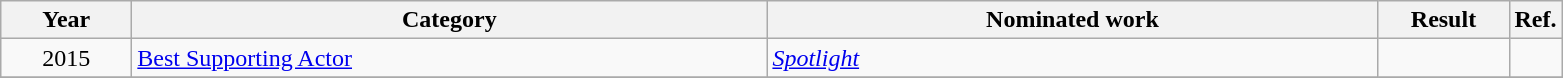<table class=wikitable>
<tr>
<th scope="col" style="width:5em;">Year</th>
<th scope="col" style="width:26em;">Category</th>
<th scope="col" style="width:25em;">Nominated work</th>
<th scope="col" style="width:5em;">Result</th>
<th>Ref.</th>
</tr>
<tr>
<td style="text-align:center;">2015</td>
<td><a href='#'>Best Supporting Actor</a></td>
<td><em><a href='#'>Spotlight</a></em></td>
<td></td>
<td></td>
</tr>
<tr>
</tr>
</table>
